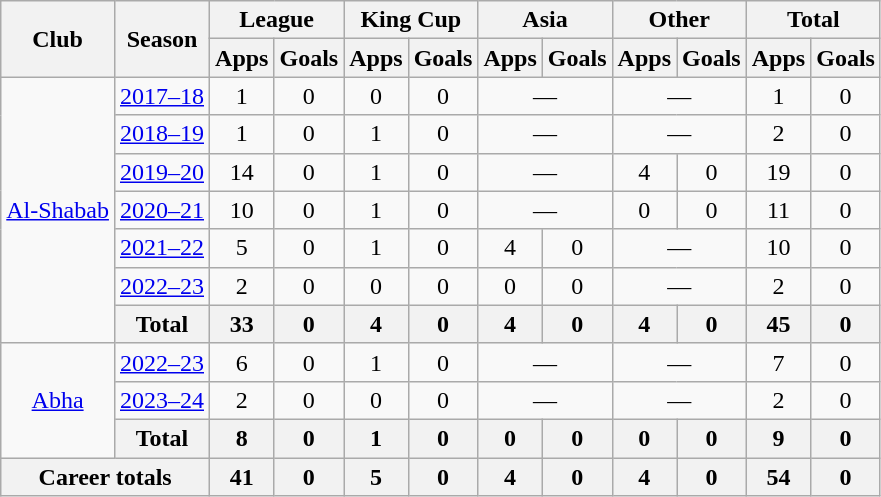<table class="wikitable" style="text-align: center">
<tr>
<th rowspan=2>Club</th>
<th rowspan=2>Season</th>
<th colspan=2>League</th>
<th colspan=2>King Cup</th>
<th colspan=2>Asia</th>
<th colspan=2>Other</th>
<th colspan=2>Total</th>
</tr>
<tr>
<th>Apps</th>
<th>Goals</th>
<th>Apps</th>
<th>Goals</th>
<th>Apps</th>
<th>Goals</th>
<th>Apps</th>
<th>Goals</th>
<th>Apps</th>
<th>Goals</th>
</tr>
<tr>
<td rowspan=7><a href='#'>Al-Shabab</a></td>
<td><a href='#'>2017–18</a></td>
<td>1</td>
<td>0</td>
<td>0</td>
<td>0</td>
<td colspan=2>—</td>
<td colspan=2>—</td>
<td>1</td>
<td>0</td>
</tr>
<tr>
<td><a href='#'>2018–19</a></td>
<td>1</td>
<td>0</td>
<td>1</td>
<td>0</td>
<td colspan=2>—</td>
<td colspan=2>—</td>
<td>2</td>
<td>0</td>
</tr>
<tr>
<td><a href='#'>2019–20</a></td>
<td>14</td>
<td>0</td>
<td>1</td>
<td>0</td>
<td colspan=2>—</td>
<td>4</td>
<td>0</td>
<td>19</td>
<td>0</td>
</tr>
<tr>
<td><a href='#'>2020–21</a></td>
<td>10</td>
<td>0</td>
<td>1</td>
<td>0</td>
<td colspan=2>—</td>
<td>0</td>
<td>0</td>
<td>11</td>
<td>0</td>
</tr>
<tr>
<td><a href='#'>2021–22</a></td>
<td>5</td>
<td>0</td>
<td>1</td>
<td>0</td>
<td>4</td>
<td>0</td>
<td colspan=2>—</td>
<td>10</td>
<td>0</td>
</tr>
<tr>
<td><a href='#'>2022–23</a></td>
<td>2</td>
<td>0</td>
<td>0</td>
<td>0</td>
<td>0</td>
<td>0</td>
<td colspan=2>—</td>
<td>2</td>
<td>0</td>
</tr>
<tr>
<th>Total</th>
<th>33</th>
<th>0</th>
<th>4</th>
<th>0</th>
<th>4</th>
<th>0</th>
<th>4</th>
<th>0</th>
<th>45</th>
<th>0</th>
</tr>
<tr>
<td rowspan=3><a href='#'>Abha</a></td>
<td><a href='#'>2022–23</a></td>
<td>6</td>
<td>0</td>
<td>1</td>
<td>0</td>
<td colspan=2>—</td>
<td colspan=2>—</td>
<td>7</td>
<td>0</td>
</tr>
<tr>
<td><a href='#'>2023–24</a></td>
<td>2</td>
<td>0</td>
<td>0</td>
<td>0</td>
<td colspan=2>—</td>
<td colspan=2>—</td>
<td>2</td>
<td>0</td>
</tr>
<tr>
<th>Total</th>
<th>8</th>
<th>0</th>
<th>1</th>
<th>0</th>
<th>0</th>
<th>0</th>
<th>0</th>
<th>0</th>
<th>9</th>
<th>0</th>
</tr>
<tr>
<th colspan=2>Career totals</th>
<th>41</th>
<th>0</th>
<th>5</th>
<th>0</th>
<th>4</th>
<th>0</th>
<th>4</th>
<th>0</th>
<th>54</th>
<th>0</th>
</tr>
</table>
